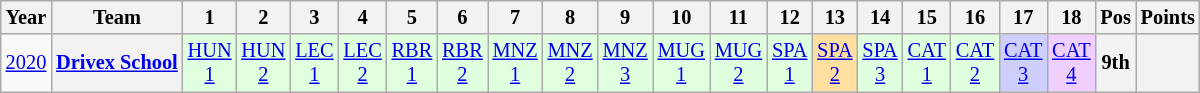<table class="wikitable" style="text-align:center; font-size:85%">
<tr>
<th>Year</th>
<th>Team</th>
<th>1</th>
<th>2</th>
<th>3</th>
<th>4</th>
<th>5</th>
<th>6</th>
<th>7</th>
<th>8</th>
<th>9</th>
<th>10</th>
<th>11</th>
<th>12</th>
<th>13</th>
<th>14</th>
<th>15</th>
<th>16</th>
<th>17</th>
<th>18</th>
<th>Pos</th>
<th>Points</th>
</tr>
<tr>
<td><a href='#'>2020</a></td>
<th nowrap><a href='#'>Drivex School</a></th>
<td style="background:#DFFFDF"><a href='#'>HUN<br>1</a><br></td>
<td style="background:#DFFFDF"><a href='#'>HUN<br>2</a><br></td>
<td style="background:#DFFFDF"><a href='#'>LEC<br>1</a><br></td>
<td style="background:#DFFFDF"><a href='#'>LEC<br>2</a><br></td>
<td style="background:#DFFFDF"><a href='#'>RBR<br>1</a><br></td>
<td style="background:#DFFFDF"><a href='#'>RBR<br>2</a><br></td>
<td style="background:#DFFFDF"><a href='#'>MNZ<br>1</a><br></td>
<td style="background:#DFFFDF"><a href='#'>MNZ<br>2</a><br></td>
<td style="background:#DFFFDF"><a href='#'>MNZ<br>3</a><br></td>
<td style="background:#DFFFDF"><a href='#'>MUG<br>1</a><br></td>
<td style="background:#DFFFDF"><a href='#'>MUG<br>2</a><br></td>
<td style="background:#DFFFDF"><a href='#'>SPA<br>1</a><br></td>
<td style="background:#FFDF9F"><a href='#'>SPA<br>2</a><br></td>
<td style="background:#DFFFDF"><a href='#'>SPA<br>3</a><br></td>
<td style="background:#DFFFDF"><a href='#'>CAT<br>1</a><br></td>
<td style="background:#DFFFDF"><a href='#'>CAT<br>2</a><br></td>
<td style="background:#CFCFFF"><a href='#'>CAT<br>3</a><br></td>
<td style="background:#EFCFFF"><a href='#'>CAT<br>4</a><br></td>
<th>9th</th>
<th></th>
</tr>
</table>
